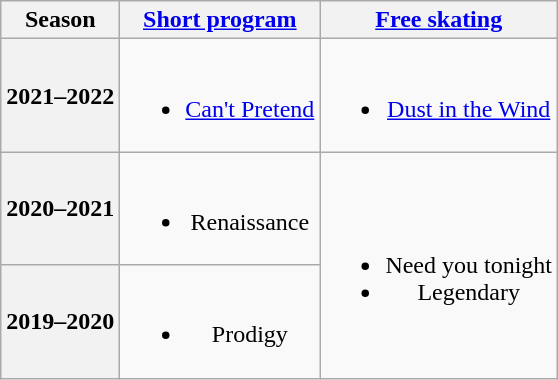<table class=wikitable style=text-align:center>
<tr>
<th>Season</th>
<th><a href='#'>Short program</a></th>
<th><a href='#'>Free skating</a></th>
</tr>
<tr>
<th>2021–2022 <br> </th>
<td><br><ul><li><a href='#'>Can't Pretend</a> <br></li></ul></td>
<td><br><ul><li><a href='#'>Dust in the Wind</a> <br></li></ul></td>
</tr>
<tr>
<th>2020–2021 <br> </th>
<td><br><ul><li>Renaissance <br></li></ul></td>
<td rowspan=2><br><ul><li>Need you tonight <br></li><li>Legendary <br></li></ul></td>
</tr>
<tr>
<th>2019–2020 <br> </th>
<td><br><ul><li>Prodigy <br></li></ul></td>
</tr>
</table>
